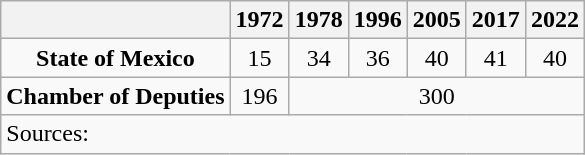<table class="wikitable" style="text-align: center">
<tr>
<th></th>
<th>1972</th>
<th>1978</th>
<th>1996</th>
<th>2005</th>
<th>2017</th>
<th>2022</th>
</tr>
<tr>
<td><strong>State of Mexico</strong></td>
<td>15</td>
<td>34</td>
<td>36</td>
<td>40</td>
<td>41</td>
<td>40</td>
</tr>
<tr>
<td><strong>Chamber of Deputies</strong></td>
<td>196</td>
<td colspan=5>300</td>
</tr>
<tr>
<td colspan=7 style="text-align: left">Sources: </td>
</tr>
</table>
